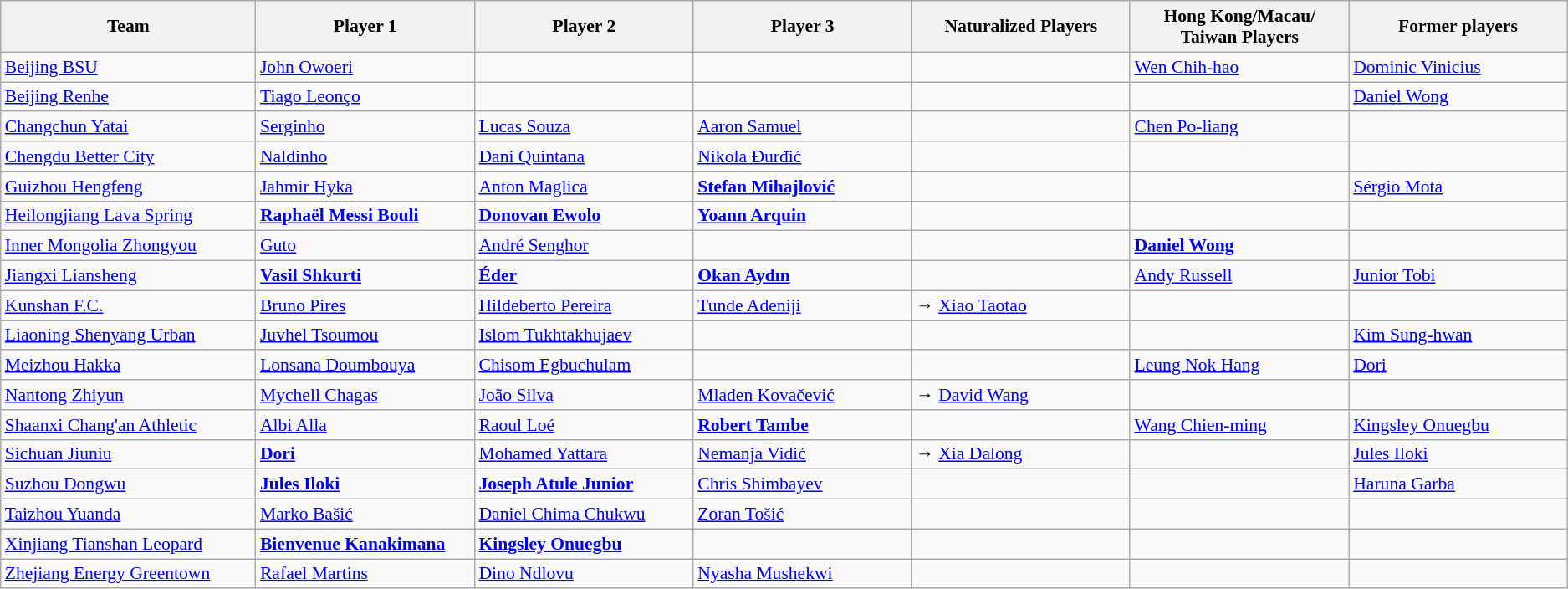<table class="wikitable" style="font-size:90%;">
<tr>
<th width="200">Team</th>
<th width="170">Player 1</th>
<th width="170">Player 2</th>
<th width="170">Player 3</th>
<th width="170">Naturalized Players</th>
<th width="170">Hong Kong/Macau/<br>Taiwan Players</th>
<th width="170">Former players</th>
</tr>
<tr>
<td><a href='#'>Beijing BSU</a></td>
<td> <a href='#'>John Owoeri</a></td>
<td></td>
<td></td>
<td></td>
<td> <a href='#'>Wen Chih-hao</a></td>
<td> <a href='#'>Dominic Vinicius</a></td>
</tr>
<tr>
<td><a href='#'>Beijing Renhe</a></td>
<td> <a href='#'>Tiago Leonço</a></td>
<td></td>
<td></td>
<td></td>
<td></td>
<td> <a href='#'>Daniel Wong</a></td>
</tr>
<tr>
<td><a href='#'>Changchun Yatai</a></td>
<td> <a href='#'>Serginho</a></td>
<td> <a href='#'>Lucas Souza</a></td>
<td> <a href='#'>Aaron Samuel</a></td>
<td></td>
<td> <a href='#'>Chen Po-liang</a></td>
<td></td>
</tr>
<tr>
<td><a href='#'>Chengdu Better City</a></td>
<td> <a href='#'>Naldinho</a></td>
<td> <a href='#'>Dani Quintana</a></td>
<td> <a href='#'>Nikola Đurđić</a></td>
<td></td>
<td></td>
<td></td>
</tr>
<tr>
<td><a href='#'>Guizhou Hengfeng</a></td>
<td> <a href='#'>Jahmir Hyka</a></td>
<td> <a href='#'>Anton Maglica</a></td>
<td><strong> <a href='#'>Stefan Mihajlović</a></strong></td>
<td></td>
<td></td>
<td> <a href='#'>Sérgio Mota</a></td>
</tr>
<tr>
<td><a href='#'>Heilongjiang Lava Spring</a></td>
<td><strong> <a href='#'>Raphaël Messi Bouli</a></strong></td>
<td><strong> <a href='#'>Donovan Ewolo</a></strong></td>
<td><strong> <a href='#'>Yoann Arquin</a></strong></td>
<td></td>
<td></td>
<td></td>
</tr>
<tr>
<td><a href='#'>Inner Mongolia Zhongyou</a></td>
<td> <a href='#'>Guto</a></td>
<td> <a href='#'>André Senghor</a></td>
<td></td>
<td></td>
<td><strong> <a href='#'>Daniel Wong</a></strong></td>
<td></td>
</tr>
<tr>
<td><a href='#'>Jiangxi Liansheng</a></td>
<td><strong> <a href='#'>Vasil Shkurti</a></strong></td>
<td><strong> <a href='#'>Éder</a></strong></td>
<td><strong> <a href='#'>Okan Aydın</a></strong></td>
<td></td>
<td> <a href='#'>Andy Russell</a></td>
<td> <a href='#'>Junior Tobi</a></td>
</tr>
<tr>
<td><a href='#'>Kunshan F.C.</a></td>
<td> <a href='#'>Bruno Pires</a></td>
<td> <a href='#'>Hildeberto Pereira</a></td>
<td> <a href='#'>Tunde Adeniji</a></td>
<td>→ <a href='#'>Xiao Taotao</a></td>
<td></td>
<td></td>
</tr>
<tr>
<td><a href='#'>Liaoning Shenyang Urban</a></td>
<td> <a href='#'>Juvhel Tsoumou</a></td>
<td> <a href='#'>Islom Tukhtakhujaev</a></td>
<td></td>
<td></td>
<td></td>
<td> <a href='#'>Kim Sung-hwan</a></td>
</tr>
<tr>
<td><a href='#'>Meizhou Hakka</a></td>
<td> <a href='#'>Lonsana Doumbouya</a></td>
<td> <a href='#'>Chisom Egbuchulam</a></td>
<td></td>
<td></td>
<td> <a href='#'>Leung Nok Hang</a></td>
<td> <a href='#'>Dori</a></td>
</tr>
<tr>
<td><a href='#'>Nantong Zhiyun</a></td>
<td> <a href='#'>Mychell Chagas</a></td>
<td> <a href='#'>João Silva</a></td>
<td> <a href='#'>Mladen Kovačević</a></td>
<td>→ <a href='#'>David Wang</a></td>
<td></td>
<td></td>
</tr>
<tr>
<td><a href='#'>Shaanxi Chang'an Athletic</a></td>
<td> <a href='#'>Albi Alla</a></td>
<td> <a href='#'>Raoul Loé</a></td>
<td><strong> <a href='#'>Robert Tambe</a></strong></td>
<td></td>
<td> <a href='#'>Wang Chien-ming</a></td>
<td> <a href='#'>Kingsley Onuegbu</a></td>
</tr>
<tr>
<td><a href='#'>Sichuan Jiuniu</a></td>
<td><strong> <a href='#'>Dori</a></strong></td>
<td> <a href='#'>Mohamed Yattara</a></td>
<td> <a href='#'>Nemanja Vidić</a></td>
<td>→ <a href='#'>Xia Dalong</a></td>
<td></td>
<td> <a href='#'>Jules Iloki</a></td>
</tr>
<tr>
<td><a href='#'>Suzhou Dongwu</a></td>
<td><strong> <a href='#'>Jules Iloki</a></strong></td>
<td><strong> <a href='#'>Joseph Atule Junior</a></strong></td>
<td> <a href='#'>Chris Shimbayev</a></td>
<td></td>
<td></td>
<td> <a href='#'>Haruna Garba</a></td>
</tr>
<tr>
<td><a href='#'>Taizhou Yuanda</a></td>
<td> <a href='#'>Marko Bašić</a></td>
<td> <a href='#'>Daniel Chima Chukwu</a></td>
<td> <a href='#'>Zoran Tošić</a></td>
<td></td>
<td></td>
<td></td>
</tr>
<tr>
<td><a href='#'>Xinjiang Tianshan Leopard</a></td>
<td><strong> <a href='#'>Bienvenue Kanakimana</a></strong></td>
<td><strong> <a href='#'>Kingsley Onuegbu</a></strong></td>
<td></td>
<td></td>
<td></td>
<td></td>
</tr>
<tr>
<td><a href='#'>Zhejiang Energy Greentown</a></td>
<td> <a href='#'>Rafael Martins</a></td>
<td> <a href='#'>Dino Ndlovu</a></td>
<td> <a href='#'>Nyasha Mushekwi</a></td>
<td></td>
<td></td>
<td></td>
</tr>
</table>
